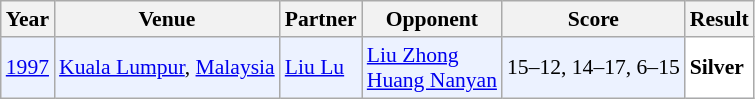<table class="sortable wikitable" style="font-size: 90%;">
<tr>
<th>Year</th>
<th>Venue</th>
<th>Partner</th>
<th>Opponent</th>
<th>Score</th>
<th>Result</th>
</tr>
<tr style="background:#ECF2FF">
<td align="center"><a href='#'>1997</a></td>
<td align="left"><a href='#'>Kuala Lumpur</a>, <a href='#'>Malaysia</a></td>
<td align="left"> <a href='#'>Liu Lu</a></td>
<td align="left"> <a href='#'>Liu Zhong</a> <br>  <a href='#'>Huang Nanyan</a></td>
<td align="left">15–12, 14–17, 6–15</td>
<td style="text-align:left; background:white"> <strong>Silver</strong></td>
</tr>
</table>
